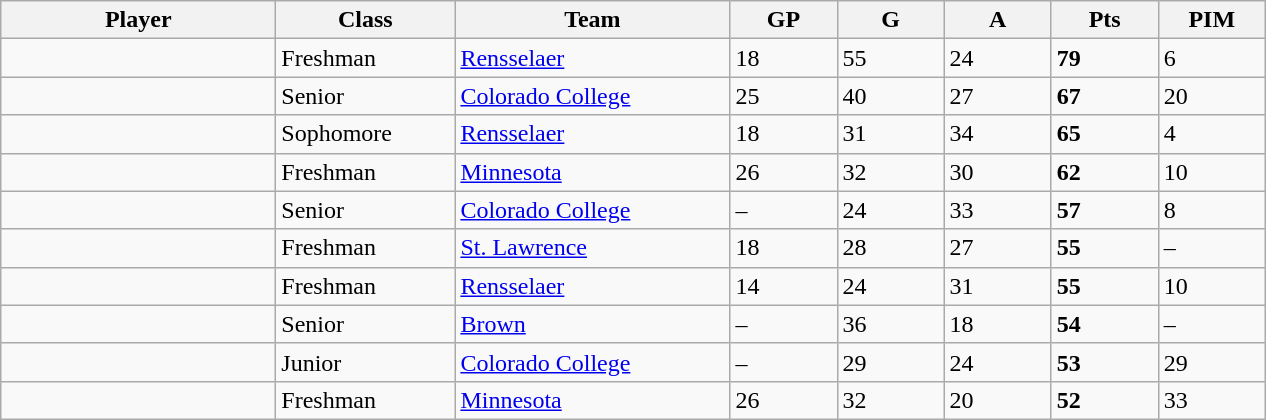<table class="wikitable sortable">
<tr>
<th style="width: 11em;">Player</th>
<th style="width: 7em;">Class</th>
<th style="width: 11em;">Team</th>
<th style="width: 4em;">GP</th>
<th style="width: 4em;">G</th>
<th style="width: 4em;">A</th>
<th style="width: 4em;">Pts</th>
<th style="width: 4em;">PIM</th>
</tr>
<tr>
<td></td>
<td>Freshman</td>
<td><a href='#'>Rensselaer</a></td>
<td>18</td>
<td>55</td>
<td>24</td>
<td><strong>79</strong></td>
<td>6</td>
</tr>
<tr>
<td></td>
<td>Senior</td>
<td><a href='#'>Colorado College</a></td>
<td>25</td>
<td>40</td>
<td>27</td>
<td><strong>67</strong></td>
<td>20</td>
</tr>
<tr>
<td></td>
<td>Sophomore</td>
<td><a href='#'>Rensselaer</a></td>
<td>18</td>
<td>31</td>
<td>34</td>
<td><strong>65</strong></td>
<td>4</td>
</tr>
<tr>
<td></td>
<td>Freshman</td>
<td><a href='#'>Minnesota</a></td>
<td>26</td>
<td>32</td>
<td>30</td>
<td><strong>62</strong></td>
<td>10</td>
</tr>
<tr>
<td></td>
<td>Senior</td>
<td><a href='#'>Colorado College</a></td>
<td>–</td>
<td>24</td>
<td>33</td>
<td><strong>57</strong></td>
<td>8</td>
</tr>
<tr>
<td></td>
<td>Freshman</td>
<td><a href='#'>St. Lawrence</a></td>
<td>18</td>
<td>28</td>
<td>27</td>
<td><strong>55</strong></td>
<td>–</td>
</tr>
<tr>
<td></td>
<td>Freshman</td>
<td><a href='#'>Rensselaer</a></td>
<td>14</td>
<td>24</td>
<td>31</td>
<td><strong>55</strong></td>
<td>10</td>
</tr>
<tr>
<td></td>
<td>Senior</td>
<td><a href='#'>Brown</a></td>
<td>–</td>
<td>36</td>
<td>18</td>
<td><strong>54</strong></td>
<td>–</td>
</tr>
<tr>
<td></td>
<td>Junior</td>
<td><a href='#'>Colorado College</a></td>
<td>–</td>
<td>29</td>
<td>24</td>
<td><strong>53</strong></td>
<td>29</td>
</tr>
<tr>
<td></td>
<td>Freshman</td>
<td><a href='#'>Minnesota</a></td>
<td>26</td>
<td>32</td>
<td>20</td>
<td><strong>52</strong></td>
<td>33</td>
</tr>
</table>
